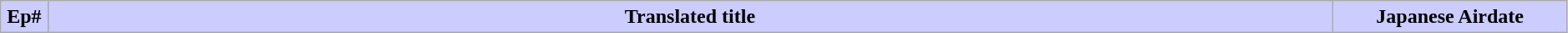<table class="wikitable" width=99%>
<tr>
<th style="background: #CCF" width="3%">Ep#</th>
<th style="background: #CCF">Translated title</th>
<th style="background: #CCF" width="15%">Japanese Airdate<br>














</th>
</tr>
</table>
